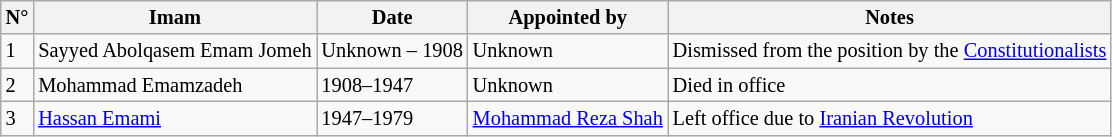<table class="wikitable" style="font-size: 85%;">
<tr>
<th>N°</th>
<th>Imam</th>
<th>Date</th>
<th>Appointed by</th>
<th>Notes</th>
</tr>
<tr>
<td>1</td>
<td>Sayyed Abolqasem Emam Jomeh</td>
<td>Unknown – 1908</td>
<td>Unknown</td>
<td>Dismissed from the position by the <a href='#'>Constitutionalists</a></td>
</tr>
<tr>
<td>2</td>
<td>Mohammad Emamzadeh</td>
<td>1908–1947</td>
<td>Unknown</td>
<td>Died in office</td>
</tr>
<tr>
<td>3</td>
<td><a href='#'>Hassan Emami</a></td>
<td>1947–1979</td>
<td><a href='#'>Mohammad Reza Shah</a></td>
<td>Left office due to <a href='#'>Iranian Revolution</a></td>
</tr>
</table>
